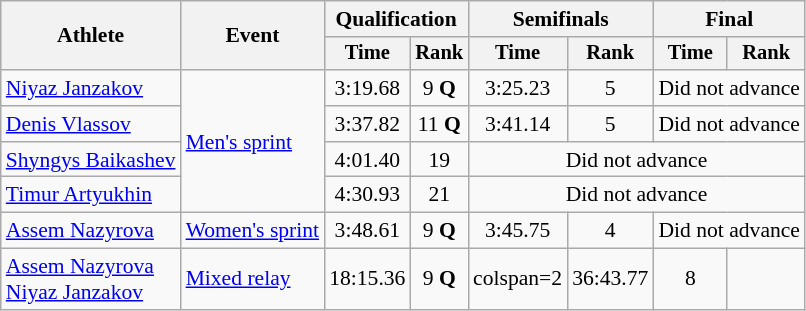<table class="wikitable" style="font-size:90%">
<tr>
<th rowspan=2>Athlete</th>
<th rowspan=2>Event</th>
<th colspan=2>Qualification</th>
<th colspan=2>Semifinals</th>
<th colspan=2>Final</th>
</tr>
<tr style="font-size:95%">
<th>Time</th>
<th>Rank</th>
<th>Time</th>
<th>Rank</th>
<th>Time</th>
<th>Rank</th>
</tr>
<tr align=center>
<td align=left><a href='#'>Niyaz Janzakov</a></td>
<td align=left rowspan=4><a href='#'>Men's sprint</a></td>
<td>3:19.68</td>
<td>9 <strong>Q</strong></td>
<td>3:25.23</td>
<td>5</td>
<td colspan=2>Did not advance</td>
</tr>
<tr align=center>
<td align=left><a href='#'>Denis Vlassov</a></td>
<td>3:37.82</td>
<td>11 <strong>Q</strong></td>
<td>3:41.14</td>
<td>5</td>
<td colspan=2>Did not advance</td>
</tr>
<tr align=center>
<td align=left><a href='#'>Shyngys Baikashev</a></td>
<td>4:01.40</td>
<td>19</td>
<td colspan=4>Did not advance</td>
</tr>
<tr align=center>
<td align=left><a href='#'>Timur Artyukhin</a></td>
<td>4:30.93</td>
<td>21</td>
<td colspan=4>Did not advance</td>
</tr>
<tr align=center>
<td align=left><a href='#'>Assem Nazyrova</a></td>
<td align=left><a href='#'>Women's sprint</a></td>
<td>3:48.61</td>
<td>9 <strong>Q</strong></td>
<td>3:45.75</td>
<td>4</td>
<td colspan=2>Did not advance</td>
</tr>
<tr align=center>
<td align=left><a href='#'>Assem Nazyrova</a><br><a href='#'>Niyaz Janzakov</a></td>
<td align=left><a href='#'>Mixed relay</a></td>
<td>18:15.36</td>
<td>9 <strong>Q</strong></td>
<td>colspan=2 </td>
<td>36:43.77</td>
<td>8</td>
</tr>
</table>
